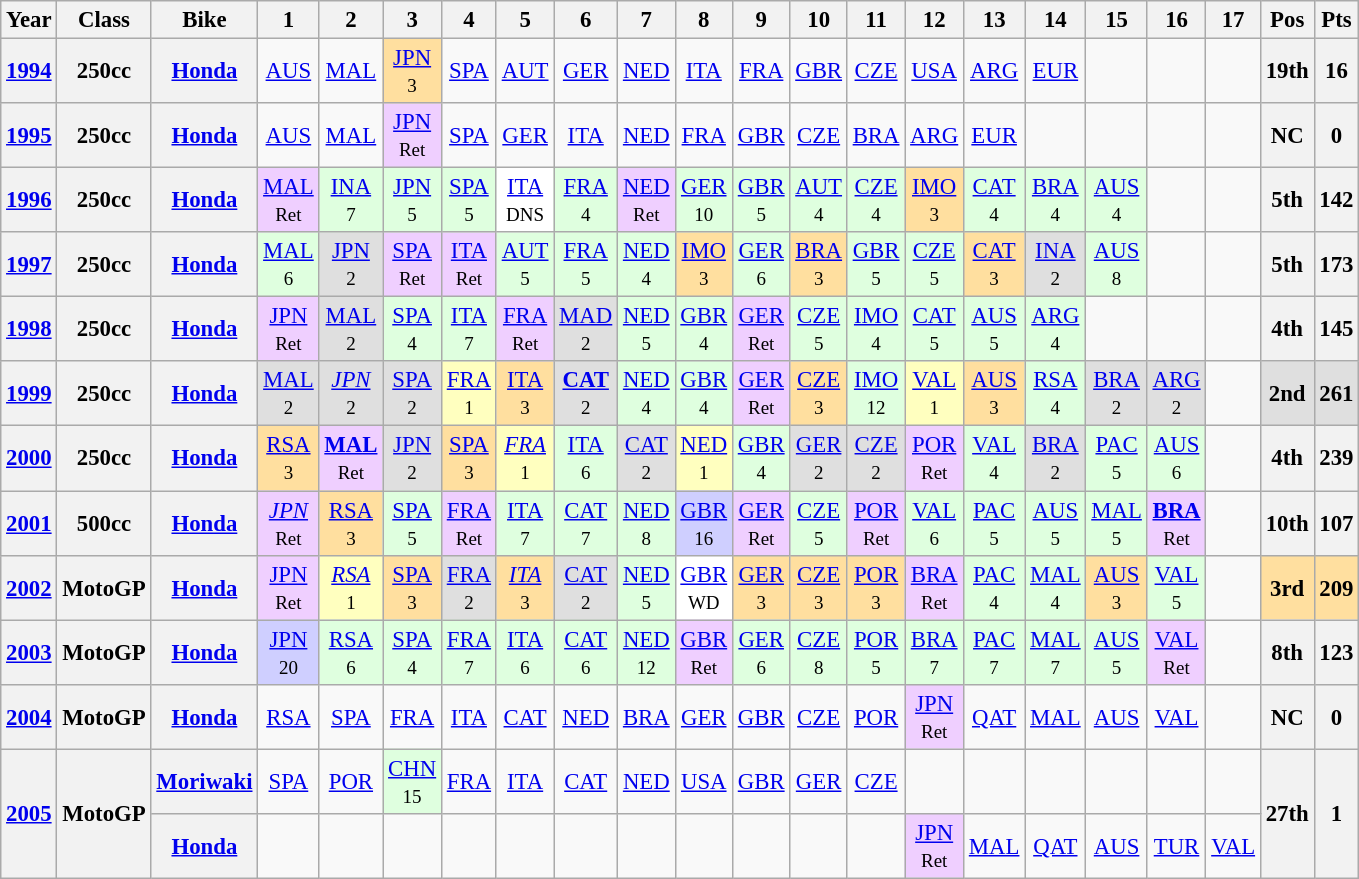<table class="wikitable" style="text-align:center; font-size:95%">
<tr>
<th>Year</th>
<th>Class</th>
<th>Bike</th>
<th>1</th>
<th>2</th>
<th>3</th>
<th>4</th>
<th>5</th>
<th>6</th>
<th>7</th>
<th>8</th>
<th>9</th>
<th>10</th>
<th>11</th>
<th>12</th>
<th>13</th>
<th>14</th>
<th>15</th>
<th>16</th>
<th>17</th>
<th>Pos</th>
<th>Pts</th>
</tr>
<tr>
<th><a href='#'>1994</a></th>
<th>250cc</th>
<th><a href='#'>Honda</a></th>
<td><a href='#'>AUS</a></td>
<td><a href='#'>MAL</a></td>
<td style="background:#FFDF9F;"><a href='#'>JPN</a><br><small>3</small></td>
<td><a href='#'>SPA</a></td>
<td><a href='#'>AUT</a></td>
<td><a href='#'>GER</a></td>
<td><a href='#'>NED</a></td>
<td><a href='#'>ITA</a></td>
<td><a href='#'>FRA</a></td>
<td><a href='#'>GBR</a></td>
<td><a href='#'>CZE</a></td>
<td><a href='#'>USA</a></td>
<td><a href='#'>ARG</a></td>
<td><a href='#'>EUR</a></td>
<td></td>
<td></td>
<td></td>
<th>19th</th>
<th>16</th>
</tr>
<tr>
<th><a href='#'>1995</a></th>
<th>250cc</th>
<th><a href='#'>Honda</a></th>
<td><a href='#'>AUS</a></td>
<td><a href='#'>MAL</a></td>
<td style="background:#EFCFFF;"><a href='#'>JPN</a><br><small>Ret</small></td>
<td><a href='#'>SPA</a></td>
<td><a href='#'>GER</a></td>
<td><a href='#'>ITA</a></td>
<td><a href='#'>NED</a></td>
<td><a href='#'>FRA</a></td>
<td><a href='#'>GBR</a></td>
<td><a href='#'>CZE</a></td>
<td><a href='#'>BRA</a></td>
<td><a href='#'>ARG</a></td>
<td><a href='#'>EUR</a></td>
<td></td>
<td></td>
<td></td>
<td></td>
<th>NC</th>
<th>0</th>
</tr>
<tr>
<th><a href='#'>1996</a></th>
<th>250cc</th>
<th><a href='#'>Honda</a></th>
<td style="background:#EFCFFF;"><a href='#'>MAL</a><br><small>Ret</small></td>
<td style="background:#DFFFDF;"><a href='#'>INA</a><br><small>7</small></td>
<td style="background:#DFFFDF;"><a href='#'>JPN</a><br><small>5</small></td>
<td style="background:#DFFFDF;"><a href='#'>SPA</a><br><small>5</small></td>
<td style="background:#FFFFFF;"><a href='#'>ITA</a><br><small>DNS</small></td>
<td style="background:#DFFFDF;"><a href='#'>FRA</a><br><small>4</small></td>
<td style="background:#EFCFFF;"><a href='#'>NED</a><br><small>Ret</small></td>
<td style="background:#DFFFDF;"><a href='#'>GER</a><br><small>10</small></td>
<td style="background:#DFFFDF;"><a href='#'>GBR</a><br><small>5</small></td>
<td style="background:#DFFFDF;"><a href='#'>AUT</a><br><small>4</small></td>
<td style="background:#DFFFDF;"><a href='#'>CZE</a><br><small>4</small></td>
<td style="background:#FFDF9F;"><a href='#'>IMO</a><br><small>3</small></td>
<td style="background:#DFFFDF;"><a href='#'>CAT</a><br><small>4</small></td>
<td style="background:#DFFFDF;"><a href='#'>BRA</a><br><small>4</small></td>
<td style="background:#DFFFDF;"><a href='#'>AUS</a><br><small>4</small></td>
<td></td>
<td></td>
<th>5th</th>
<th>142</th>
</tr>
<tr>
<th><a href='#'>1997</a></th>
<th>250cc</th>
<th><a href='#'>Honda</a></th>
<td style="background:#DFFFDF;"><a href='#'>MAL</a><br><small>6</small></td>
<td style="background:#DFDFDF;"><a href='#'>JPN</a><br><small>2</small></td>
<td style="background:#EFCFFF;"><a href='#'>SPA</a><br><small>Ret</small></td>
<td style="background:#EFCFFF;"><a href='#'>ITA</a><br><small>Ret</small></td>
<td style="background:#DFFFDF;"><a href='#'>AUT</a><br><small>5</small></td>
<td style="background:#DFFFDF;"><a href='#'>FRA</a><br><small>5</small></td>
<td style="background:#DFFFDF;"><a href='#'>NED</a><br><small>4</small></td>
<td style="background:#FFDF9F;"><a href='#'>IMO</a><br><small>3</small></td>
<td style="background:#DFFFDF;"><a href='#'>GER</a><br><small>6</small></td>
<td style="background:#FFDF9F;"><a href='#'>BRA</a><br><small>3</small></td>
<td style="background:#DFFFDF;"><a href='#'>GBR</a><br><small>5</small></td>
<td style="background:#DFFFDF;"><a href='#'>CZE</a><br><small>5</small></td>
<td style="background:#FFDF9F;"><a href='#'>CAT</a><br><small>3</small></td>
<td style="background:#DFDFDF;"><a href='#'>INA</a><br><small>2</small></td>
<td style="background:#DFFFDF;"><a href='#'>AUS</a><br><small>8</small></td>
<td></td>
<td></td>
<th>5th</th>
<th>173</th>
</tr>
<tr>
<th><a href='#'>1998</a></th>
<th>250cc</th>
<th><a href='#'>Honda</a></th>
<td style="background:#EFCFFF;"><a href='#'>JPN</a><br><small>Ret</small></td>
<td style="background:#DFDFDF;"><a href='#'>MAL</a><br><small>2</small></td>
<td style="background:#DFFFDF;"><a href='#'>SPA</a><br><small>4</small></td>
<td style="background:#DFFFDF;"><a href='#'>ITA</a><br><small>7</small></td>
<td style="background:#EFCFFF;"><a href='#'>FRA</a><br><small>Ret</small></td>
<td style="background:#DFDFDF;"><a href='#'>MAD</a><br><small>2</small></td>
<td style="background:#DFFFDF;"><a href='#'>NED</a><br><small>5</small></td>
<td style="background:#DFFFDF;"><a href='#'>GBR</a><br><small>4</small></td>
<td style="background:#EFCFFF;"><a href='#'>GER</a><br><small>Ret</small></td>
<td style="background:#DFFFDF;"><a href='#'>CZE</a><br><small>5</small></td>
<td style="background:#DFFFDF;"><a href='#'>IMO</a><br><small>4</small></td>
<td style="background:#DFFFDF;"><a href='#'>CAT</a><br><small>5</small></td>
<td style="background:#DFFFDF;"><a href='#'>AUS</a><br><small>5</small></td>
<td style="background:#DFFFDF;"><a href='#'>ARG</a><br><small>4</small></td>
<td></td>
<td></td>
<td></td>
<th>4th</th>
<th>145</th>
</tr>
<tr>
<th><a href='#'>1999</a></th>
<th>250cc</th>
<th><a href='#'>Honda</a></th>
<td style="background:#DFDFDF;"><a href='#'>MAL</a><br><small>2</small></td>
<td style="background:#DFDFDF;"><a href='#'><em>JPN</em></a><br><small>2</small></td>
<td style="background:#DFDFDF;"><a href='#'>SPA</a><br><small>2</small></td>
<td style="background:#FFFFBF;"><a href='#'>FRA</a><br><small>1</small></td>
<td style="background:#FFDF9F;"><a href='#'>ITA</a><br><small>3</small></td>
<td style="background:#DFDFDF;"><strong><a href='#'>CAT</a></strong><br><small>2</small></td>
<td style="background:#DFFFDF;"><a href='#'>NED</a><br><small>4</small></td>
<td style="background:#DFFFDF;"><a href='#'>GBR</a><br><small>4</small></td>
<td style="background:#EFCFFF;"><a href='#'>GER</a><br><small>Ret</small></td>
<td style="background:#FFDF9F;"><a href='#'>CZE</a><br><small>3</small></td>
<td style="background:#DFFFDF;"><a href='#'>IMO</a><br><small>12</small></td>
<td style="background:#FFFFBF;"><a href='#'>VAL</a><br><small>1</small></td>
<td style="background:#FFDF9F;"><a href='#'>AUS</a><br><small>3</small></td>
<td style="background:#DFFFDF;"><a href='#'>RSA</a><br><small>4</small></td>
<td style="background:#DFDFDF;"><a href='#'>BRA</a><br><small>2</small></td>
<td style="background:#DFDFDF;"><a href='#'>ARG</a><br><small>2</small></td>
<td></td>
<td style="background:#DFDFDF;"><strong>2nd</strong></td>
<td style="background:#DFDFDF;"><strong>261</strong></td>
</tr>
<tr>
<th><a href='#'>2000</a></th>
<th>250cc</th>
<th><a href='#'>Honda</a></th>
<td style="background:#FFDF9F;"><a href='#'>RSA</a><br><small>3</small></td>
<td style="background:#EFCFFF;"><strong><a href='#'>MAL</a></strong><br><small>Ret</small></td>
<td style="background:#DFDFDF;"><a href='#'>JPN</a><br><small>2</small></td>
<td style="background:#FFDF9F;"><a href='#'>SPA</a><br><small>3</small></td>
<td style="background:#FFFFBF;"><a href='#'><em>FRA</em></a><br><small>1</small></td>
<td style="background:#DFFFDF;"><a href='#'>ITA</a><br><small>6</small></td>
<td style="background:#DFDFDF;"><a href='#'>CAT</a><br><small>2</small></td>
<td style="background:#FFFFBF;"><a href='#'>NED</a><br><small>1</small></td>
<td style="background:#DFFFDF;"><a href='#'>GBR</a><br><small>4</small></td>
<td style="background:#DFDFDF;"><a href='#'>GER</a><br><small>2</small></td>
<td style="background:#DFDFDF;"><a href='#'>CZE</a><br><small>2</small></td>
<td style="background:#EFCFFF;"><a href='#'>POR</a><br><small>Ret</small></td>
<td style="background:#DFFFDF;"><a href='#'>VAL</a><br><small>4</small></td>
<td style="background:#DFDFDF;"><a href='#'>BRA</a><br><small>2</small></td>
<td style="background:#DFFFDF;"><a href='#'>PAC</a><br><small>5</small></td>
<td style="background:#DFFFDF;"><a href='#'>AUS</a><br><small>6</small></td>
<td></td>
<th>4th</th>
<th>239</th>
</tr>
<tr>
<th><a href='#'>2001</a></th>
<th>500cc</th>
<th><a href='#'>Honda</a></th>
<td style="background:#EFCFFF;"><a href='#'><em>JPN</em></a><br><small>Ret</small></td>
<td style="background:#FFDF9F;"><a href='#'>RSA</a><br><small>3</small></td>
<td style="background:#DFFFDF;"><a href='#'>SPA</a><br><small>5</small></td>
<td style="background:#EFCFFF;"><a href='#'>FRA</a><br><small>Ret</small></td>
<td style="background:#DFFFDF;"><a href='#'>ITA</a><br><small>7</small></td>
<td style="background:#DFFFDF;"><a href='#'>CAT</a><br><small>7</small></td>
<td style="background:#DFFFDF;"><a href='#'>NED</a><br><small>8</small></td>
<td style="background:#CFCFFF;"><a href='#'>GBR</a><br><small>16</small></td>
<td style="background:#EFCFFF;"><a href='#'>GER</a><br><small>Ret</small></td>
<td style="background:#DFFFDF;"><a href='#'>CZE</a><br><small>5</small></td>
<td style="background:#EFCFFF;"><a href='#'>POR</a><br><small>Ret</small></td>
<td style="background:#DFFFDF;"><a href='#'>VAL</a><br><small>6</small></td>
<td style="background:#DFFFDF;"><a href='#'>PAC</a><br><small>5</small></td>
<td style="background:#DFFFDF;"><a href='#'>AUS</a><br><small>5</small></td>
<td style="background:#DFFFDF;"><a href='#'>MAL</a><br><small>5</small></td>
<td style="background:#EFCFFF;"><strong><a href='#'>BRA</a></strong><br><small>Ret</small></td>
<td></td>
<th>10th</th>
<th>107</th>
</tr>
<tr>
<th><a href='#'>2002</a></th>
<th>MotoGP</th>
<th><a href='#'>Honda</a></th>
<td style="background:#EFCFFF;"><a href='#'>JPN</a><br><small>Ret</small></td>
<td style="background:#FFFFBF;"><a href='#'><em>RSA</em></a><br><small>1</small></td>
<td style="background:#FFDF9F;"><a href='#'>SPA</a><br><small>3</small></td>
<td style="background:#DFDFDF;"><a href='#'>FRA</a><br><small>2</small></td>
<td style="background:#FFDF9F;"><a href='#'><em>ITA</em></a><br><small>3</small></td>
<td style="background:#DFDFDF;"><a href='#'>CAT</a><br><small>2</small></td>
<td style="background:#DFFFDF;"><a href='#'>NED</a><br><small>5</small></td>
<td style="background:#FFFFFF;"><a href='#'>GBR</a><br><small>WD</small></td>
<td style="background:#FFDF9F;"><a href='#'>GER</a><br><small>3</small></td>
<td style="background:#FFDF9F;"><a href='#'>CZE</a><br><small>3</small></td>
<td style="background:#FFDF9F;"><a href='#'>POR</a><br><small>3</small></td>
<td style="background:#EFCFFF;"><a href='#'>BRA</a><br><small>Ret</small></td>
<td style="background:#DFFFDF;"><a href='#'>PAC</a><br><small>4</small></td>
<td style="background:#DFFFDF;"><a href='#'>MAL</a><br><small>4</small></td>
<td style="background:#FFDF9F;"><a href='#'>AUS</a><br><small>3</small></td>
<td style="background:#DFFFDF;"><a href='#'>VAL</a><br><small>5</small></td>
<td></td>
<td style="background:#FFDF9F;"><strong>3rd</strong></td>
<td style="background:#FFDF9F;"><strong>209</strong></td>
</tr>
<tr>
<th><a href='#'>2003</a></th>
<th>MotoGP</th>
<th><a href='#'>Honda</a></th>
<td style="background:#CFCFFF;"><a href='#'>JPN</a><br><small>20</small></td>
<td style="background:#DFFFDF;"><a href='#'>RSA</a><br><small>6</small></td>
<td style="background:#DFFFDF;"><a href='#'>SPA</a><br><small>4</small></td>
<td style="background:#DFFFDF;"><a href='#'>FRA</a><br><small>7</small></td>
<td style="background:#DFFFDF;"><a href='#'>ITA</a><br><small>6</small></td>
<td style="background:#DFFFDF;"><a href='#'>CAT</a><br><small>6</small></td>
<td style="background:#DFFFDF;"><a href='#'>NED</a><br><small>12</small></td>
<td style="background:#EFCFFF;"><a href='#'>GBR</a><br><small>Ret</small></td>
<td style="background:#DFFFDF;"><a href='#'>GER</a><br><small>6</small></td>
<td style="background:#DFFFDF;"><a href='#'>CZE</a><br><small>8</small></td>
<td style="background:#DFFFDF;"><a href='#'>POR</a><br><small>5</small></td>
<td style="background:#DFFFDF;"><a href='#'>BRA</a><br><small>7</small></td>
<td style="background:#DFFFDF;"><a href='#'>PAC</a><br><small>7</small></td>
<td style="background:#DFFFDF;"><a href='#'>MAL</a><br><small>7</small></td>
<td style="background:#DFFFDF;"><a href='#'>AUS</a><br><small>5</small></td>
<td style="background:#EFCFFF;"><a href='#'>VAL</a><br><small>Ret</small></td>
<td></td>
<th>8th</th>
<th>123</th>
</tr>
<tr>
<th><a href='#'>2004</a></th>
<th>MotoGP</th>
<th><a href='#'>Honda</a></th>
<td><a href='#'>RSA</a></td>
<td><a href='#'>SPA</a></td>
<td><a href='#'>FRA</a></td>
<td><a href='#'>ITA</a></td>
<td><a href='#'>CAT</a></td>
<td><a href='#'>NED</a></td>
<td><a href='#'>BRA</a></td>
<td><a href='#'>GER</a></td>
<td><a href='#'>GBR</a></td>
<td><a href='#'>CZE</a></td>
<td><a href='#'>POR</a></td>
<td style="background:#EFCFFF;"><a href='#'>JPN</a><br><small>Ret</small></td>
<td><a href='#'>QAT</a></td>
<td><a href='#'>MAL</a></td>
<td><a href='#'>AUS</a></td>
<td><a href='#'>VAL</a></td>
<td></td>
<th>NC</th>
<th>0</th>
</tr>
<tr>
<th rowspan=2><a href='#'>2005</a></th>
<th rowspan=2>MotoGP</th>
<th><a href='#'>Moriwaki</a></th>
<td><a href='#'>SPA</a></td>
<td><a href='#'>POR</a></td>
<td style="background:#DFFFDF;"><a href='#'>CHN</a><br><small>15</small></td>
<td><a href='#'>FRA</a></td>
<td><a href='#'>ITA</a></td>
<td><a href='#'>CAT</a></td>
<td><a href='#'>NED</a></td>
<td><a href='#'>USA</a></td>
<td><a href='#'>GBR</a></td>
<td><a href='#'>GER</a></td>
<td><a href='#'>CZE</a></td>
<td></td>
<td></td>
<td></td>
<td></td>
<td></td>
<td></td>
<th rowspan=2>27th</th>
<th rowspan=2>1</th>
</tr>
<tr>
<th><a href='#'>Honda</a></th>
<td></td>
<td></td>
<td></td>
<td></td>
<td></td>
<td></td>
<td></td>
<td></td>
<td></td>
<td></td>
<td></td>
<td style="background:#EFCFFF;"><a href='#'>JPN</a><br><small>Ret</small></td>
<td><a href='#'>MAL</a></td>
<td><a href='#'>QAT</a></td>
<td><a href='#'>AUS</a></td>
<td><a href='#'>TUR</a></td>
<td><a href='#'>VAL</a></td>
</tr>
</table>
